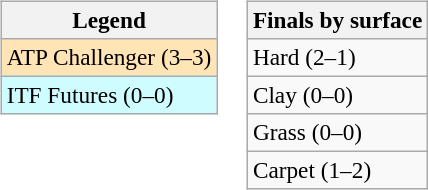<table>
<tr valign=top>
<td><br><table class=wikitable style=font-size:97%>
<tr>
<th>Legend</th>
</tr>
<tr bgcolor=moccasin>
<td>ATP Challenger (3–3)</td>
</tr>
<tr bgcolor=cffcff>
<td>ITF Futures (0–0)</td>
</tr>
</table>
</td>
<td><br><table class=wikitable style=font-size:97%>
<tr>
<th>Finals by surface</th>
</tr>
<tr>
<td>Hard (2–1)</td>
</tr>
<tr>
<td>Clay (0–0)</td>
</tr>
<tr>
<td>Grass (0–0)</td>
</tr>
<tr>
<td>Carpet (1–2)</td>
</tr>
</table>
</td>
</tr>
</table>
